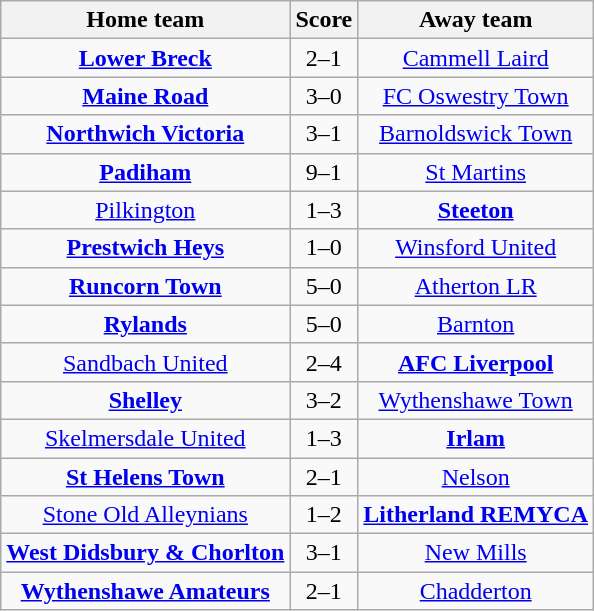<table class="wikitable" style="text-align: center">
<tr>
<th>Home team</th>
<th>Score</th>
<th>Away team</th>
</tr>
<tr>
<td><strong><a href='#'>Lower Breck</a></strong></td>
<td>2–1</td>
<td><a href='#'>Cammell Laird</a></td>
</tr>
<tr>
<td><strong><a href='#'>Maine Road</a></strong></td>
<td>3–0</td>
<td><a href='#'>FC Oswestry Town</a></td>
</tr>
<tr>
<td><strong><a href='#'>Northwich Victoria</a></strong></td>
<td>3–1</td>
<td><a href='#'>Barnoldswick Town</a></td>
</tr>
<tr>
<td><strong><a href='#'>Padiham</a></strong></td>
<td>9–1</td>
<td><a href='#'>St Martins</a></td>
</tr>
<tr>
<td><a href='#'>Pilkington</a></td>
<td>1–3</td>
<td><strong><a href='#'>Steeton</a></strong></td>
</tr>
<tr>
<td><strong><a href='#'>Prestwich Heys</a></strong></td>
<td>1–0</td>
<td><a href='#'>Winsford United</a></td>
</tr>
<tr>
<td><strong><a href='#'>Runcorn Town</a></strong></td>
<td>5–0</td>
<td><a href='#'>Atherton LR</a></td>
</tr>
<tr>
<td><strong><a href='#'>Rylands</a></strong></td>
<td>5–0</td>
<td><a href='#'>Barnton</a></td>
</tr>
<tr>
<td><a href='#'>Sandbach United</a></td>
<td>2–4</td>
<td><strong><a href='#'>AFC Liverpool</a></strong></td>
</tr>
<tr>
<td><strong><a href='#'>Shelley</a></strong></td>
<td>3–2</td>
<td><a href='#'>Wythenshawe Town</a></td>
</tr>
<tr>
<td><a href='#'>Skelmersdale United</a></td>
<td>1–3</td>
<td><strong><a href='#'>Irlam</a></strong></td>
</tr>
<tr>
<td><strong><a href='#'>St Helens Town</a></strong></td>
<td>2–1</td>
<td><a href='#'>Nelson</a></td>
</tr>
<tr>
<td><a href='#'>Stone Old Alleynians</a></td>
<td>1–2</td>
<td><strong><a href='#'>Litherland REMYCA</a></strong></td>
</tr>
<tr>
<td><strong><a href='#'>West Didsbury & Chorlton</a></strong></td>
<td>3–1</td>
<td><a href='#'>New Mills</a></td>
</tr>
<tr>
<td><strong><a href='#'>Wythenshawe Amateurs</a></strong></td>
<td>2–1</td>
<td><a href='#'>Chadderton</a></td>
</tr>
</table>
